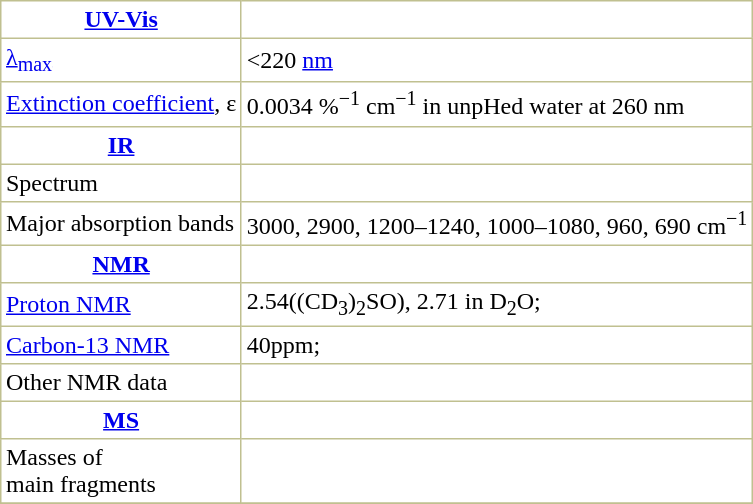<table border="1" cellspacing="0" cellpadding="3" style="margin: 0 0 0 0.5em; background: #FFFFFF; border-collapse: collapse; border-color: #C0C090;">
<tr>
<th><a href='#'>UV-Vis</a></th>
</tr>
<tr>
<td><a href='#'>λ<sub>max</sub></a></td>
<td><220 <a href='#'>nm</a></td>
</tr>
<tr>
<td><a href='#'>Extinction coefficient</a>, ε</td>
<td>0.0034 %<sup>−1</sup> cm<sup>−1</sup> in unpHed water at 260 nm</td>
</tr>
<tr>
<th><a href='#'>IR</a></th>
</tr>
<tr>
<td>Spectrum</td>
<td></td>
</tr>
<tr>
<td>Major absorption bands</td>
<td>3000, 2900, 1200–1240, 1000–1080, 960, 690 cm<sup>−1</sup></td>
</tr>
<tr>
<th><a href='#'>NMR</a></th>
</tr>
<tr>
<td><a href='#'>Proton NMR</a></td>
<td>2.54((CD<sub>3</sub>)<sub>2</sub>SO), 2.71 in D<sub>2</sub>O;</td>
</tr>
<tr>
<td><a href='#'>Carbon-13 NMR</a> </td>
<td>40ppm;</td>
</tr>
<tr>
<td>Other NMR data </td>
<td> </td>
</tr>
<tr>
<th><a href='#'>MS</a></th>
</tr>
<tr>
<td>Masses of <br>main fragments</td>
<td>  </td>
</tr>
<tr>
</tr>
</table>
